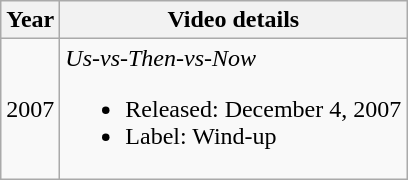<table class="wikitable">
<tr>
<th>Year</th>
<th>Video details</th>
</tr>
<tr>
<td>2007</td>
<td><em>Us-vs-Then-vs-Now</em><br><ul><li>Released: December 4, 2007</li><li>Label: Wind-up</li></ul></td>
</tr>
</table>
